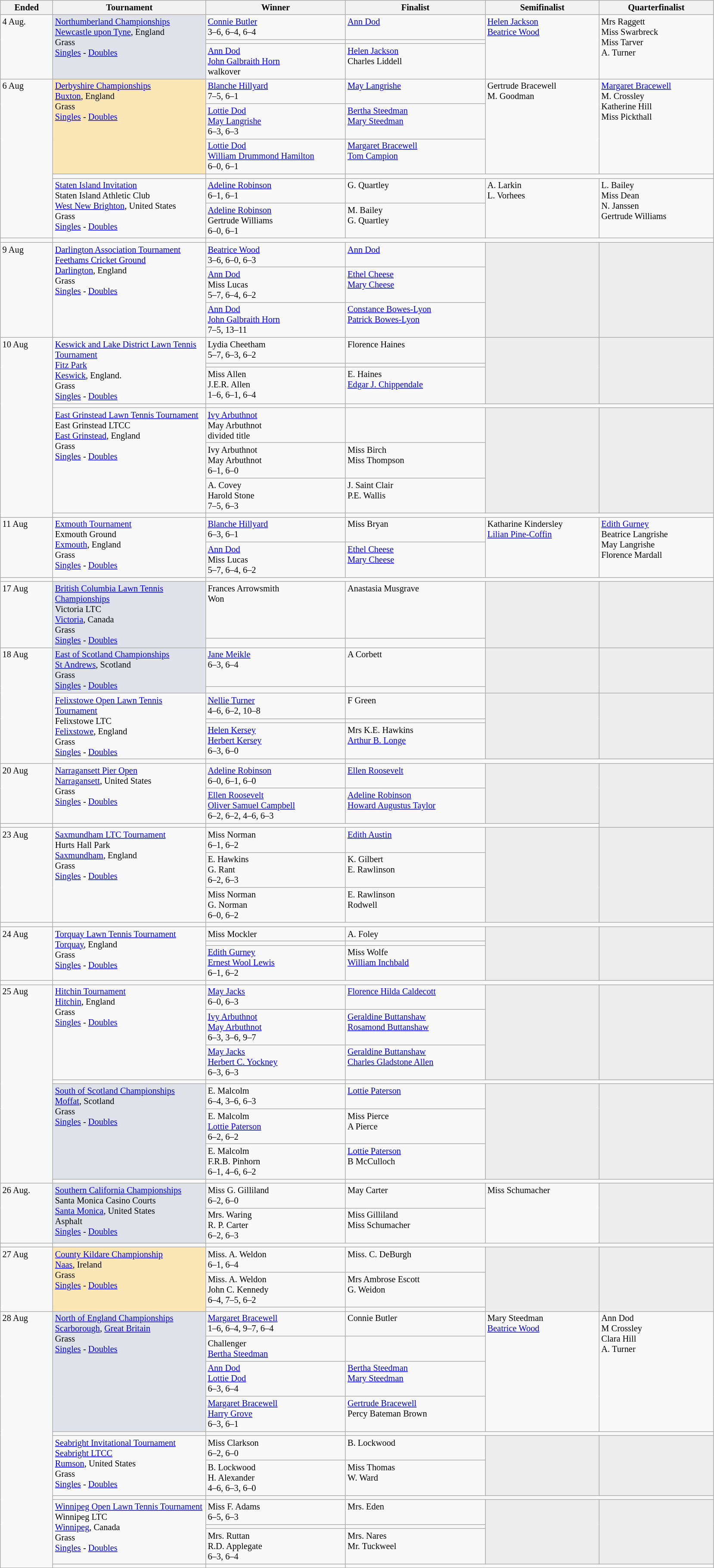<table class="wikitable" style="font-size:85%;">
<tr>
<th width="75">Ended</th>
<th width="230">Tournament</th>
<th width="210">Winner</th>
<th width="210">Finalist</th>
<th width="170">Semifinalist</th>
<th width="170">Quarterfinalist</th>
</tr>
<tr valign=top>
<td rowspan=3>4 Aug.</td>
<td style="background:#dfe2e9" rowspan=3><a href='#'>Northumberland Championships</a><br><a href='#'>Newcastle upon Tyne</a>, England<br>Grass<br><a href='#'>Singles</a> - <a href='#'>Doubles</a></td>
<td> <a href='#'>Connie Butler</a><br>3–6, 6–4, 6–4</td>
<td> <a href='#'>Ann Dod</a></td>
<td rowspan=3> <a href='#'>Helen Jackson</a><br>  <a href='#'>Beatrice Wood</a></td>
<td rowspan=3>  Mrs Raggett<br> Miss Swarbreck<br>  Miss Tarver<br> A. Turner</td>
</tr>
<tr valign=top>
<td></td>
<td></td>
</tr>
<tr valign=top>
<td> <a href='#'>Ann Dod</a><br> <a href='#'>John Galbraith Horn</a><br>walkover</td>
<td> <a href='#'>Helen Jackson</a><br> Charles Liddell</td>
</tr>
<tr valign=top>
<td rowspan=6>6 Aug</td>
<td style="background:#fae7b5" rowspan=3><a href='#'>Derbyshire Championships</a><br><a href='#'>Buxton</a>, England<br>Grass<br><a href='#'>Singles</a> - <a href='#'>Doubles</a></td>
<td> <a href='#'>Blanche Hillyard</a><br>7–5, 6–1</td>
<td> <a href='#'>May Langrishe</a></td>
<td rowspan=3> Gertrude Bracewell <br>  M. Goodman</td>
<td rowspan=3> <a href='#'>Margaret Bracewell</a><br>  M. Crossley <br>  Katherine Hill  <br>   Miss Pickthall</td>
</tr>
<tr valign=top>
<td> <a href='#'>Lottie Dod</a><br> <a href='#'>May Langrishe</a><br>6–3, 6–3</td>
<td> <a href='#'>Bertha Steedman</a><br> <a href='#'>Mary Steedman</a></td>
</tr>
<tr valign=top>
<td> <a href='#'>Lottie Dod</a><br> <a href='#'>William Drummond Hamilton</a><br>6–0, 6–1</td>
<td> <a href='#'>Margaret Bracewell</a><br> <a href='#'>Tom Campion</a></td>
</tr>
<tr valign=top>
<td></td>
<td></td>
</tr>
<tr valign=top>
<td rowspan=2><a href='#'>Staten Island Invitation</a><br>Staten Island Athletic Club<br><a href='#'>West New Brighton</a>, United States<br>Grass<br> <a href='#'>Singles</a> - <a href='#'>Doubles</a></td>
<td> <a href='#'>Adeline Robinson</a><br>6–1, 6–1</td>
<td> G. Quartley</td>
<td rowspan=2> A. Larkin <br> L. Vorhees</td>
<td rowspan=2> L. Bailey<br>   Miss Dean<br>  N. Janssen <br> Gertrude Williams</td>
</tr>
<tr valign=top>
<td> <a href='#'>Adeline Robinson</a><br> Gertrude Williams<br>6–0, 6–1</td>
<td> M. Bailey<br> G. Quartley</td>
</tr>
<tr valign=top>
<td></td>
<td></td>
</tr>
<tr valign=top>
<td rowspan=3>9 Aug</td>
<td rowspan=3><a href='#'>Darlington Association Tournament</a><br> <a href='#'>Feethams Cricket Ground</a><br> <a href='#'>Darlington</a>, England<br>Grass<br><a href='#'>Singles</a> - <a href='#'>Doubles</a></td>
<td> <a href='#'>Beatrice Wood</a><br>3–6, 6–0, 6–3</td>
<td> <a href='#'>Ann Dod</a></td>
<td style="background:#ededed;" rowspan=3></td>
<td style="background:#ededed;" rowspan=3></td>
</tr>
<tr valign=top>
<td> <a href='#'>Ann Dod</a><br> Miss Lucas<br>5–7, 6–4, 6–2</td>
<td> <a href='#'>Ethel Cheese</a><br> <a href='#'>Mary Cheese</a></td>
</tr>
<tr valign=top>
<td> <a href='#'>Ann Dod</a><br> <a href='#'>John Galbraith Horn</a><br>7–5, 13–11</td>
<td> <a href='#'>Constance Bowes-Lyon</a><br> <a href='#'>Patrick Bowes-Lyon</a></td>
</tr>
<tr valign=top>
<td rowspan=8>10 Aug</td>
<td rowspan=3><a href='#'>Keswick and Lake District Lawn Tennis Tournament</a><br><a href='#'>Fitz Park</a><br><a href='#'>Keswick</a>, England.<br>Grass<br><a href='#'>Singles</a> - <a href='#'>Doubles</a></td>
<td> Lydia Cheetham<br>5–7, 6–3, 6–2</td>
<td> Florence Haines</td>
<td style="background:#ededed;" rowspan=3></td>
<td style="background:#ededed;" rowspan=3></td>
</tr>
<tr valign=top>
<td></td>
<td></td>
</tr>
<tr valign=top>
<td> Miss Allen<br> J.E.R. Allen<br>1–6, 6–1, 6–4</td>
<td> E. Haines<br> <a href='#'>Edgar J. Chippendale</a></td>
</tr>
<tr valign=top>
<td></td>
<td></td>
</tr>
<tr valign=top>
<td rowspan=3><a href='#'>East Grinstead Lawn Tennis Tournament</a><br>East Grinstead LTCC<br><a href='#'>East Grinstead</a>, England<br>Grass<br><a href='#'>Singles</a> - <a href='#'>Doubles</a></td>
<td> <a href='#'>Ivy Arbuthnot</a><br> May Arbuthnot<br>divided title</td>
<td></td>
<td style="background:#ededed;" rowspan=3></td>
<td style="background:#ededed;" rowspan=3></td>
</tr>
<tr valign=top>
<td> Ivy Arbuthnot<br> May Arbuthnot<br>6–1, 6–0</td>
<td> Miss Birch<br> Miss Thompson</td>
</tr>
<tr valign=top>
<td> A. Covey<br> Harold Stone<br>7–5, 6–3</td>
<td> J. Saint Clair<br> P.E. Wallis</td>
</tr>
<tr valign=top>
<td></td>
<td></td>
</tr>
<tr valign=top>
<td rowspan=2>11 Aug</td>
<td rowspan=2><a href='#'>Exmouth Tournament</a><br>Exmouth Ground<br><a href='#'>Exmouth</a>, England<br>Grass<br><a href='#'>Singles</a> - <a href='#'>Doubles</a></td>
<td> <a href='#'>Blanche Hillyard</a><br>6–3, 6–1</td>
<td> Miss Bryan</td>
<td rowspan=2>  Katharine Kindersley <br> <a href='#'>Lilian Pine-Coffin</a></td>
<td rowspan=2> <a href='#'>Edith Gurney</a> <br> Beatrice Langrishe<br> May Langrishe<br> Florence Mardall</td>
</tr>
<tr valign=top>
<td> <a href='#'>Ann Dod</a><br> Miss Lucas<br>5–7, 6–4, 6–2</td>
<td> <a href='#'>Ethel Cheese</a><br> <a href='#'>Mary Cheese</a></td>
</tr>
<tr valign=top>
<td></td>
<td></td>
</tr>
<tr valign=top>
<td rowspan=2>17 Aug</td>
<td style="background:#dfe2e9" rowspan=2><a href='#'>British Columbia Lawn Tennis Championships</a><br>Victoria LTC<br><a href='#'>Victoria</a>, Canada<br>Grass<br><a href='#'>Singles</a> - <a href='#'>Doubles</a></td>
<td>  Frances Arrowsmith<br>Won</td>
<td> Anastasia Musgrave</td>
<td style="background:#ededed;" rowspan=2></td>
<td style="background:#ededed;" rowspan=2></td>
</tr>
<tr valign=top>
<td></td>
<td></td>
</tr>
<tr valign=top>
<td rowspan=6>18 Aug</td>
<td style="background:#dfe2e9" rowspan=2><a href='#'>East of Scotland Championships</a><br><a href='#'>St Andrews</a>, Scotland<br>Grass<br><a href='#'>Singles</a> - <a href='#'>Doubles</a></td>
<td> <a href='#'>Jane Meikle</a><br>6–3, 6–4</td>
<td> A Corbett</td>
<td style="background:#ededed;" rowspan=2></td>
<td style="background:#ededed;" rowspan=2></td>
</tr>
<tr valign=top>
<td></td>
<td></td>
</tr>
<tr valign=top>
<td rowspan=3><a href='#'>Felixstowe Open Lawn Tennis Tournament</a><br>Felixstowe LTC<br><a href='#'>Felixstowe</a>, England<br>Grass<br><a href='#'>Singles</a> - <a href='#'>Doubles</a></td>
<td> <a href='#'>Nellie Turner</a><br>4–6, 6–2, 10–8</td>
<td> F Green</td>
<td style="background:#ededed;" rowspan=3></td>
<td style="background:#ededed;" rowspan=3></td>
</tr>
<tr valign=top>
<td></td>
<td></td>
</tr>
<tr valign=top>
<td> <a href='#'>Helen Kersey</a><br> <a href='#'>Herbert Kersey</a><br>6–3, 6–0</td>
<td> Mrs K.E. Hawkins<br> <a href='#'>Arthur B. Longe</a></td>
</tr>
<tr valign=top>
<td></td>
<td></td>
</tr>
<tr valign=top>
<td rowspan=2>20 Aug</td>
<td rowspan=2><a href='#'>Narragansett Pier Open</a><br> <a href='#'>Narragansett</a>, United States<br>Grass<br><a href='#'>Singles</a> - <a href='#'>Doubles</a></td>
<td> <a href='#'>Adeline Robinson</a><br>6–0, 6–1, 6–0</td>
<td> <a href='#'>Ellen Roosevelt</a></td>
<td style="background:#ededed;" rowspan=2></td>
<td style="background:#ededed;" rowspan=3></td>
</tr>
<tr valign=top>
<td> <a href='#'>Ellen Roosevelt</a> <br> <a href='#'>Oliver Samuel Campbell</a><br> 6–2, 6–2, 4–6, 6–3</td>
<td> <a href='#'>Adeline Robinson</a><br> <a href='#'>Howard Augustus Taylor</a></td>
</tr>
<tr valign=top>
<td></td>
<td></td>
</tr>
<tr valign=top>
<td rowspan=3>23 Aug</td>
<td rowspan=3><a href='#'>Saxmundham LTC Tournament</a><br> Hurts Hall Park<br> <a href='#'>Saxmundham</a>, England<br>Grass<br><a href='#'>Singles</a> - <a href='#'>Doubles</a></td>
<td> Miss Norman<br>6–1, 6–2</td>
<td> <a href='#'>Edith Austin</a></td>
<td style="background:#ededed;" rowspan=3></td>
<td style="background:#ededed;" rowspan=3></td>
</tr>
<tr valign=top>
<td> E. Hawkins<br> G. Rant<br>6–2, 6–3</td>
<td> K. Gilbert<br> E. Rawlinson</td>
</tr>
<tr valign=top>
<td> Miss Norman<br> G. Norman<br>6–0, 6–2</td>
<td> E. Rawlinson<br> Rodwell</td>
</tr>
<tr valign=top>
<td></td>
<td></td>
</tr>
<tr valign=top>
<td rowspan=3>24 Aug</td>
<td rowspan=3><a href='#'>Torquay Lawn Tennis Tournament</a><br><a href='#'>Torquay</a>, England<br>Grass<br><a href='#'>Singles</a> - <a href='#'>Doubles</a></td>
<td> Miss Mockler<br></td>
<td> A. Foley</td>
<td style="background:#ededed;" rowspan=3></td>
<td style="background:#ededed;" rowspan=3></td>
</tr>
<tr valign=top>
<td></td>
<td></td>
</tr>
<tr valign=top>
<td> <a href='#'>Edith Gurney</a><br> <a href='#'>Ernest Wool Lewis</a><br>6–1, 6–2</td>
<td> Miss Wolfe<br> <a href='#'>William Inchbald</a></td>
</tr>
<tr valign=top>
<td></td>
<td></td>
</tr>
<tr valign=top>
<td rowspan=8>25 Aug</td>
<td rowspan=3><a href='#'>Hitchin Tournament</a><br><a href='#'>Hitchin</a>, England<br>Grass<br><a href='#'>Singles</a> - <a href='#'>Doubles</a></td>
<td> <a href='#'>May Jacks</a><br>6–0, 6–3</td>
<td> <a href='#'>Florence Hilda Caldecott</a></td>
<td style="background:#ededed;" rowspan=3></td>
<td style="background:#ededed;" rowspan=3></td>
</tr>
<tr valign=top>
<td> <a href='#'>Ivy Arbuthnot</a><br> <a href='#'>May Arbuthnot</a><br>6–3, 3–6, 9–7</td>
<td> <a href='#'>Geraldine Buttanshaw</a><br> <a href='#'>Rosamond Buttanshaw</a></td>
</tr>
<tr valign=top>
<td> <a href='#'>May Jacks</a><br> <a href='#'>Herbert C. Yockney</a><br>6–3, 6–3</td>
<td> <a href='#'>Geraldine Buttanshaw</a><br> <a href='#'>Charles Gladstone Allen</a></td>
</tr>
<tr valign=top>
<td></td>
<td></td>
</tr>
<tr valign=top>
<td style="background:#dfe2e9" rowspan=3><a href='#'>South of Scotland Championships</a><br><a href='#'>Moffat</a>, Scotland<br>Grass<br><a href='#'>Singles</a> - <a href='#'>Doubles</a></td>
<td> E. Malcolm<br>6–4, 3–6, 6–3</td>
<td> <a href='#'>Lottie Paterson</a></td>
<td style="background:#ededed;" rowspan=3></td>
<td style="background:#ededed;" rowspan=3></td>
</tr>
<tr valign=top>
<td> E. Malcolm<br> <a href='#'>Lottie Paterson</a><br>6–2, 6–2</td>
<td> Miss Pierce<br> A Pierce</td>
</tr>
<tr valign=top>
<td> E. Malcolm<br> F.R.B. Pinhorn<br>6–1, 4–6, 6–2</td>
<td> <a href='#'>Lottie Paterson</a><br> B McCulloch</td>
</tr>
<tr valign=top>
<td></td>
<td></td>
</tr>
<tr valign=top>
<td rowspan=2>26 Aug.</td>
<td style="background:#dfe2e9" rowspan=2><a href='#'>Southern California Championships</a><br>Santa Monica Casino Courts<br><a href='#'>Santa Monica</a>, United States<br>Asphalt<br><a href='#'>Singles</a> - <a href='#'>Doubles</a></td>
<td> Miss G. Gilliland<br>6–2, 6–0</td>
<td> May Carter</td>
<td rowspan=2> Miss Schumacher</td>
<td style="background:#ededed;" rowspan=2></td>
</tr>
<tr valign=top>
<td> Mrs. Waring<br> R. P. Carter <br>6–2, 6–3</td>
<td> Miss Gilliland<br> Miss Schumacher</td>
</tr>
<tr valign=top>
<td></td>
<td></td>
</tr>
<tr valign=top>
<td rowspan=3>27 Aug</td>
<td style="background:#fae7b5" rowspan=3><a href='#'>County Kildare Championship</a><br><a href='#'>Naas</a>, Ireland<br>Grass<br><a href='#'>Singles</a> - <a href='#'>Doubles</a></td>
<td> Miss. A. Weldon<br>6–1, 6–4</td>
<td> Miss. C. DeBurgh</td>
<td style="background:#ededed;" rowspan=3></td>
<td style="background:#ededed;" rowspan=3></td>
</tr>
<tr valign=top>
<td> Miss. A. Weldon<br> John C. Kennedy<br>6–4, 7–5, 6–2</td>
<td> Mrs Ambrose Escott<br> G. Weidon</td>
</tr>
<tr valign=top>
<td></td>
<td></td>
</tr>
<tr valign=top>
<td rowspan=12>28 Aug</td>
<td style="background:#dfe2e9" rowspan=4><a href='#'>North of England Championships</a><br><a href='#'>Scarborough</a>, <a href='#'>Great Britain</a><br>Grass<br><a href='#'>Singles</a> - <a href='#'>Doubles</a></td>
<td> <a href='#'>Margaret Bracewell</a><br>1–6, 6–4, 9–7, 6–4</td>
<td> Connie Butler</td>
<td rowspan=4> Mary Steedman<br> <a href='#'>Beatrice Wood</a></td>
<td rowspan=4> Ann Dod<br>  M Crossley<br> Clara Hill <br> A. Turner</td>
</tr>
<tr valign=top>
<td>Challenger<br> <a href='#'>Bertha Steedman</a></td>
</tr>
<tr valign=top>
<td> <a href='#'>Ann Dod</a><br> <a href='#'>Lottie Dod</a><br>6–3, 6–4</td>
<td> <a href='#'>Bertha Steedman</a><br> <a href='#'>Mary Steedman</a></td>
</tr>
<tr valign=top>
<td> <a href='#'>Margaret Bracewell</a><br> <a href='#'>Harry Grove</a><br>6–3, 6–1</td>
<td> <a href='#'>Gertrude Bracewell</a><br> Percy Bateman Brown</td>
</tr>
<tr valign=top>
<td></td>
<td></td>
</tr>
<tr valign=top>
<td rowspan=2><a href='#'>Seabright Invitational Tournament</a><br><a href='#'>Seabright LTCC</a><br>	<a href='#'>Rumson</a>, United States<br>Grass<br><a href='#'>Singles</a> - <a href='#'>Doubles</a></td>
<td> Miss Clarkson<br>6–2, 6–0</td>
<td> B. Lockwood</td>
<td style="background:#ededed;" rowspan=2></td>
<td style="background:#ededed;" rowspan=2></td>
</tr>
<tr valign=top>
<td> B. Lockwood<br> H. Alexander<br>4–6, 6–3, 6–0</td>
<td>  Miss Thomas<br> W. Ward</td>
</tr>
<tr valign=top>
<td></td>
<td></td>
</tr>
<tr valign=top>
<td rowspan=3><a href='#'>Winnipeg Open Lawn Tennis Tournament</a><br>Winnipeg LTC<br><a href='#'>Winnipeg</a>, Canada<br>Grass<br><a href='#'>Singles</a> - <a href='#'>Doubles</a></td>
<td> Miss F. Adams<br>6–5, 6–3</td>
<td> Mrs. Eden</td>
<td style="background:#ededed;" rowspan=3></td>
<td style="background:#ededed;" rowspan=3></td>
</tr>
<tr valign=top>
<td></td>
<td></td>
</tr>
<tr valign=top>
<td> Mrs. Ruttan<br> R.D. Applegate<br>6–3, 6–4</td>
<td> Mrs. Nares<br> Mr. Tuckweel</td>
</tr>
<tr valign=top>
<td></td>
<td></td>
</tr>
<tr valign=top>
</tr>
</table>
